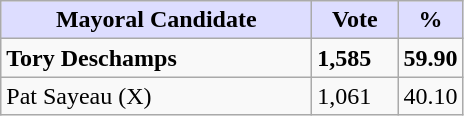<table class="wikitable">
<tr>
<th style="background:#ddf; width:200px;">Mayoral Candidate</th>
<th style="background:#ddf; width:50px;">Vote</th>
<th style="background:#ddf; width:30px;">%</th>
</tr>
<tr>
<td><strong>Tory Deschamps</strong></td>
<td><strong>1,585</strong></td>
<td><strong>59.90</strong></td>
</tr>
<tr>
<td>Pat Sayeau (X)</td>
<td>1,061</td>
<td>40.10</td>
</tr>
</table>
